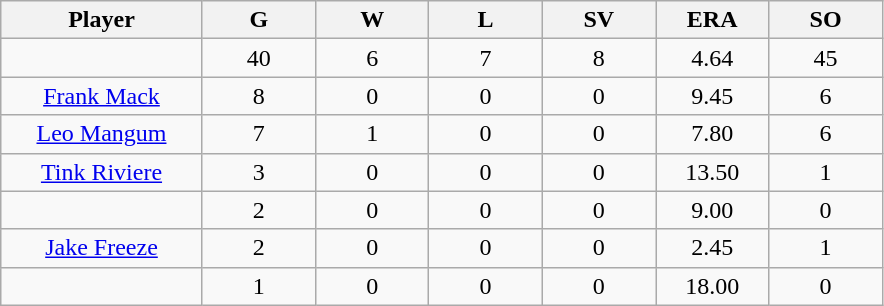<table class="wikitable sortable">
<tr>
<th bgcolor="#DDDDFF" width="16%">Player</th>
<th bgcolor="#DDDDFF" width="9%">G</th>
<th bgcolor="#DDDDFF" width="9%">W</th>
<th bgcolor="#DDDDFF" width="9%">L</th>
<th bgcolor="#DDDDFF" width="9%">SV</th>
<th bgcolor="#DDDDFF" width="9%">ERA</th>
<th bgcolor="#DDDDFF" width="9%">SO</th>
</tr>
<tr align="center">
<td></td>
<td>40</td>
<td>6</td>
<td>7</td>
<td>8</td>
<td>4.64</td>
<td>45</td>
</tr>
<tr align="center">
<td><a href='#'>Frank Mack</a></td>
<td>8</td>
<td>0</td>
<td>0</td>
<td>0</td>
<td>9.45</td>
<td>6</td>
</tr>
<tr align=center>
<td><a href='#'>Leo Mangum</a></td>
<td>7</td>
<td>1</td>
<td>0</td>
<td>0</td>
<td>7.80</td>
<td>6</td>
</tr>
<tr align=center>
<td><a href='#'>Tink Riviere</a></td>
<td>3</td>
<td>0</td>
<td>0</td>
<td>0</td>
<td>13.50</td>
<td>1</td>
</tr>
<tr align=center>
<td></td>
<td>2</td>
<td>0</td>
<td>0</td>
<td>0</td>
<td>9.00</td>
<td>0</td>
</tr>
<tr align="center">
<td><a href='#'>Jake Freeze</a></td>
<td>2</td>
<td>0</td>
<td>0</td>
<td>0</td>
<td>2.45</td>
<td>1</td>
</tr>
<tr align=center>
<td></td>
<td>1</td>
<td>0</td>
<td>0</td>
<td>0</td>
<td>18.00</td>
<td>0</td>
</tr>
</table>
